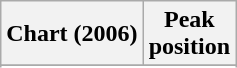<table class="wikitable sortable plainrowheaders" style="text-align:center">
<tr>
<th scope="col">Chart (2006)</th>
<th scope="col">Peak<br>position</th>
</tr>
<tr>
</tr>
<tr>
</tr>
<tr>
</tr>
<tr>
</tr>
</table>
